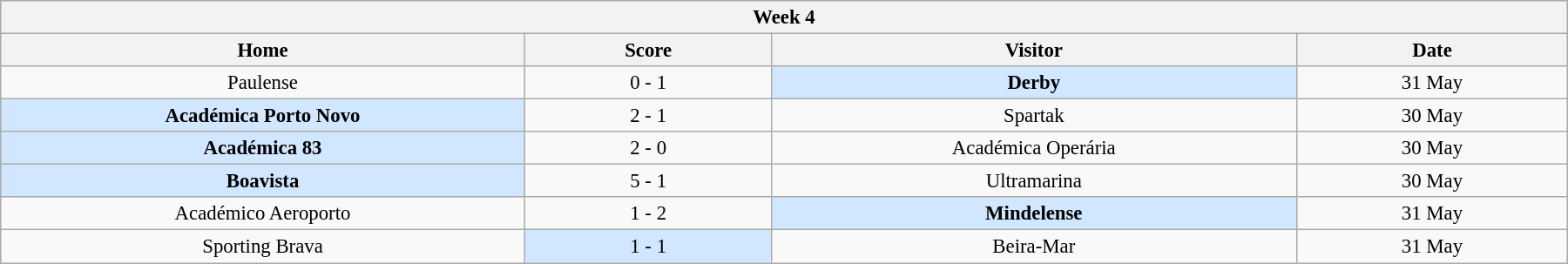<table class="wikitable" style="margin:1em auto; font-size:95%; text-align: center; width: 95%;">
<tr>
<th colspan="12" style="with: 100%;">Week 4</th>
</tr>
<tr>
<th width="200">Home</th>
<th width="90">Score</th>
<th width="200">Visitor</th>
<th width="100">Date</th>
</tr>
<tr>
<td>Paulense</td>
<td>0 - 1</td>
<td bgcolor=#D0E7FF><strong>Derby</strong></td>
<td>31 May</td>
</tr>
<tr>
<td bgcolor=#D0E7FF><strong>Académica Porto Novo</strong></td>
<td>2 - 1</td>
<td>Spartak</td>
<td>30 May</td>
</tr>
<tr>
<td bgcolor=#D0E7FF><strong>Académica 83</strong></td>
<td>2 - 0</td>
<td>Académica Operária</td>
<td>30 May</td>
</tr>
<tr>
<td bgcolor=#D0E7FF><strong>Boavista</strong></td>
<td>5 - 1</td>
<td>Ultramarina</td>
<td>30 May</td>
</tr>
<tr>
<td>Académico Aeroporto</td>
<td>1 - 2</td>
<td bgcolor=#D0E7FF><strong>Mindelense</strong></td>
<td>31 May</td>
</tr>
<tr>
<td>Sporting Brava</td>
<td bgcolor=#D0E7FF>1 - 1</td>
<td>Beira-Mar</td>
<td>31 May</td>
</tr>
</table>
